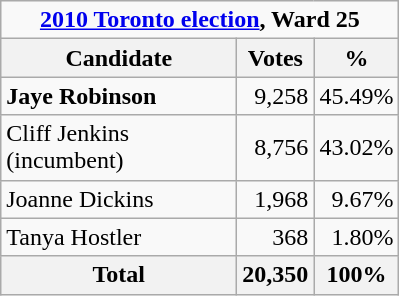<table class="wikitable">
<tr>
<td Colspan="3" align="center"><strong><a href='#'>2010 Toronto election</a>, Ward 25</strong></td>
</tr>
<tr>
<th bgcolor="#DDDDFF" width="150px">Candidate</th>
<th bgcolor="#DDDDFF">Votes</th>
<th bgcolor="#DDDDFF">%</th>
</tr>
<tr>
<td><strong>Jaye Robinson</strong></td>
<td align=right>9,258</td>
<td align=right>45.49%</td>
</tr>
<tr>
<td>Cliff Jenkins (incumbent)</td>
<td align=right>8,756</td>
<td align=right>43.02%</td>
</tr>
<tr>
<td>Joanne Dickins</td>
<td align=right>1,968</td>
<td align=right>9.67%</td>
</tr>
<tr>
<td>Tanya Hostler</td>
<td align=right>368</td>
<td align=right>1.80%</td>
</tr>
<tr>
<th>Total</th>
<th align=right>20,350</th>
<th align=right>100%</th>
</tr>
</table>
